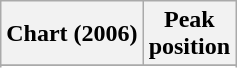<table class="wikitable sortable plainrowheaders" style="text-align:center">
<tr>
<th scope="col">Chart (2006)</th>
<th scope="col">Peak<br>position</th>
</tr>
<tr>
</tr>
<tr>
</tr>
<tr>
</tr>
<tr>
</tr>
</table>
